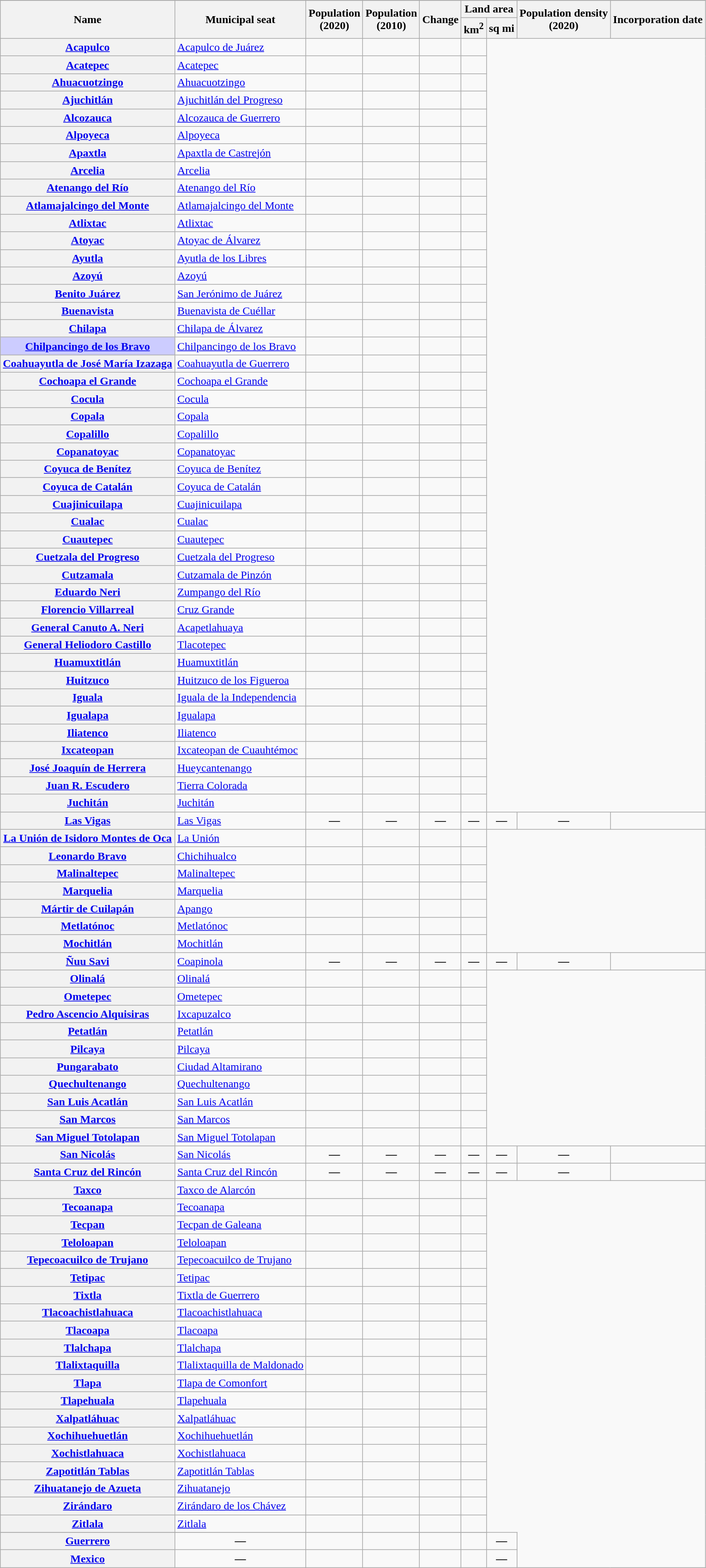<table class="wikitable sortable" style="text-align:right;">
<tr>
</tr>
<tr>
<th scope="col"  rowspan=2>Name</th>
<th scope="col"  rowspan=2>Municipal seat</th>
<th scope="col"  rowspan=2>Population<br>(2020)</th>
<th scope="col"  rowspan=2>Population<br>(2010)</th>
<th scope="col"  rowspan=2>Change</th>
<th scope="colgroup" data-sort-type="number"  colspan=2>Land area</th>
<th scope="col" data-sort-type="number"  rowspan=2>Population density<br>(2020)</th>
<th scope="col"  rowspan=2>Incorporation date</th>
</tr>
<tr>
<th scope="col">km<sup>2</sup></th>
<th scope="col">sq mi</th>
</tr>
<tr>
<th scope="row" align="left"><a href='#'>Acapulco</a></th>
<td align=left><a href='#'>Acapulco de Juárez</a></td>
<td></td>
<td></td>
<td></td>
<td></td>
</tr>
<tr>
<th scope="row" align="left"><a href='#'>Acatepec</a></th>
<td align=left><a href='#'>Acatepec</a></td>
<td></td>
<td></td>
<td></td>
<td></td>
</tr>
<tr>
<th scope="row" align="left"><a href='#'>Ahuacuotzingo</a></th>
<td align=left><a href='#'>Ahuacuotzingo</a></td>
<td></td>
<td></td>
<td></td>
<td></td>
</tr>
<tr>
<th scope="row" align="left"><a href='#'>Ajuchitlán</a></th>
<td align=left><a href='#'>Ajuchitlán del Progreso</a></td>
<td></td>
<td></td>
<td></td>
<td></td>
</tr>
<tr>
<th scope="row" align="left"><a href='#'>Alcozauca</a></th>
<td align=left><a href='#'>Alcozauca de Guerrero</a></td>
<td></td>
<td></td>
<td></td>
<td></td>
</tr>
<tr>
<th scope="row" align="left"><a href='#'>Alpoyeca</a></th>
<td align=left><a href='#'>Alpoyeca</a></td>
<td></td>
<td></td>
<td></td>
<td></td>
</tr>
<tr>
<th scope="row" align="left"><a href='#'>Apaxtla</a></th>
<td align=left><a href='#'>Apaxtla de Castrejón</a></td>
<td></td>
<td></td>
<td></td>
<td></td>
</tr>
<tr>
<th scope="row" align="left"><a href='#'>Arcelia</a></th>
<td align=left><a href='#'>Arcelia</a></td>
<td></td>
<td></td>
<td></td>
<td></td>
</tr>
<tr>
<th scope="row" align="left"><a href='#'>Atenango del Río</a></th>
<td align=left><a href='#'>Atenango del Río</a></td>
<td></td>
<td></td>
<td></td>
<td></td>
</tr>
<tr>
<th scope="row" align="left"><a href='#'>Atlamajalcingo del Monte</a></th>
<td align=left><a href='#'>Atlamajalcingo del Monte</a></td>
<td></td>
<td></td>
<td></td>
<td></td>
</tr>
<tr>
<th scope="row" align="left"><a href='#'>Atlixtac</a></th>
<td align=left><a href='#'>Atlixtac</a></td>
<td></td>
<td></td>
<td></td>
<td></td>
</tr>
<tr>
<th scope="row" align="left"><a href='#'>Atoyac</a></th>
<td align=left><a href='#'>Atoyac de Álvarez</a></td>
<td></td>
<td></td>
<td></td>
<td></td>
</tr>
<tr>
<th scope="row" align="left"><a href='#'>Ayutla</a></th>
<td align=left><a href='#'>Ayutla de los Libres</a></td>
<td></td>
<td></td>
<td></td>
<td></td>
</tr>
<tr>
<th scope="row" align="left"><a href='#'>Azoyú</a></th>
<td align=left><a href='#'>Azoyú</a></td>
<td></td>
<td></td>
<td></td>
<td></td>
</tr>
<tr>
<th scope="row" align="left"><a href='#'>Benito Juárez</a></th>
<td align=left><a href='#'>San Jerónimo de Juárez</a></td>
<td></td>
<td></td>
<td></td>
<td></td>
</tr>
<tr>
<th scope="row" align="left"><a href='#'>Buenavista</a></th>
<td align=left><a href='#'>Buenavista de Cuéllar</a></td>
<td></td>
<td></td>
<td></td>
<td></td>
</tr>
<tr>
<th scope="row" align="left"><a href='#'>Chilapa</a></th>
<td align=left><a href='#'>Chilapa de Álvarez</a></td>
<td></td>
<td></td>
<td></td>
<td></td>
</tr>
<tr>
<th scope="row" align="left" style="background:#CCF;"><a href='#'>Chilpancingo de los Bravo</a></th>
<td align=left><a href='#'>Chilpancingo de los Bravo</a></td>
<td></td>
<td></td>
<td></td>
<td></td>
</tr>
<tr>
<th scope="row" align="left"><a href='#'>Coahuayutla de José María Izazaga</a></th>
<td align=left><a href='#'>Coahuayutla de Guerrero</a></td>
<td></td>
<td></td>
<td></td>
<td></td>
</tr>
<tr>
<th scope="row" align="left"><a href='#'>Cochoapa el Grande</a></th>
<td align=left><a href='#'>Cochoapa el Grande</a></td>
<td></td>
<td></td>
<td></td>
<td></td>
</tr>
<tr>
<th scope="row" align="left"><a href='#'>Cocula</a></th>
<td align=left><a href='#'>Cocula</a></td>
<td></td>
<td></td>
<td></td>
<td></td>
</tr>
<tr>
<th scope="row" align="left"><a href='#'>Copala</a></th>
<td align=left><a href='#'>Copala</a></td>
<td></td>
<td></td>
<td></td>
<td></td>
</tr>
<tr>
<th scope="row" align="left"><a href='#'>Copalillo</a></th>
<td align=left><a href='#'>Copalillo</a></td>
<td></td>
<td></td>
<td></td>
<td></td>
</tr>
<tr>
<th scope="row" align="left"><a href='#'>Copanatoyac</a></th>
<td align=left><a href='#'>Copanatoyac</a></td>
<td></td>
<td></td>
<td></td>
<td></td>
</tr>
<tr>
<th scope="row" align="left"><a href='#'>Coyuca de Benítez</a></th>
<td align=left><a href='#'>Coyuca de Benítez</a></td>
<td></td>
<td></td>
<td></td>
<td></td>
</tr>
<tr>
<th scope="row" align="left"><a href='#'>Coyuca de Catalán</a></th>
<td align=left><a href='#'>Coyuca de Catalán</a></td>
<td></td>
<td></td>
<td></td>
<td></td>
</tr>
<tr>
<th scope="row" align="left"><a href='#'>Cuajinicuilapa</a></th>
<td align=left><a href='#'>Cuajinicuilapa</a></td>
<td></td>
<td></td>
<td></td>
<td></td>
</tr>
<tr>
<th scope="row" align="left"><a href='#'>Cualac</a></th>
<td align=left><a href='#'>Cualac</a></td>
<td></td>
<td></td>
<td></td>
<td></td>
</tr>
<tr>
<th scope="row" align="left"><a href='#'>Cuautepec</a></th>
<td align=left><a href='#'>Cuautepec</a></td>
<td></td>
<td></td>
<td></td>
<td></td>
</tr>
<tr>
<th scope="row" align="left"><a href='#'>Cuetzala del Progreso</a></th>
<td align=left><a href='#'>Cuetzala del Progreso</a></td>
<td></td>
<td></td>
<td></td>
<td></td>
</tr>
<tr>
<th scope="row" align="left"><a href='#'>Cutzamala</a></th>
<td align=left><a href='#'>Cutzamala de Pinzón</a></td>
<td></td>
<td></td>
<td></td>
<td></td>
</tr>
<tr>
<th scope="row" align="left"><a href='#'>Eduardo Neri</a></th>
<td align=left><a href='#'>Zumpango del Río</a></td>
<td></td>
<td></td>
<td></td>
<td></td>
</tr>
<tr>
<th scope="row" align="left"><a href='#'>Florencio Villarreal</a></th>
<td align=left><a href='#'>Cruz Grande</a></td>
<td></td>
<td></td>
<td></td>
<td></td>
</tr>
<tr>
<th scope="row" align="left"><a href='#'>General Canuto A. Neri</a></th>
<td align=left><a href='#'>Acapetlahuaya</a></td>
<td></td>
<td></td>
<td></td>
<td></td>
</tr>
<tr>
<th scope="row" align="left"><a href='#'>General Heliodoro Castillo</a></th>
<td align=left><a href='#'>Tlacotepec</a></td>
<td></td>
<td></td>
<td></td>
<td></td>
</tr>
<tr>
<th scope="row" align="left"><a href='#'>Huamuxtitlán</a></th>
<td align=left><a href='#'>Huamuxtitlán</a></td>
<td></td>
<td></td>
<td></td>
<td></td>
</tr>
<tr>
<th scope="row" align="left"><a href='#'>Huitzuco</a></th>
<td align=left><a href='#'>Huitzuco de los Figueroa</a></td>
<td></td>
<td></td>
<td></td>
<td></td>
</tr>
<tr>
<th scope="row" align="left"><a href='#'>Iguala</a></th>
<td align=left><a href='#'>Iguala de la Independencia</a></td>
<td></td>
<td></td>
<td></td>
<td></td>
</tr>
<tr>
<th scope="row" align="left"><a href='#'>Igualapa</a></th>
<td align=left><a href='#'>Igualapa</a></td>
<td></td>
<td></td>
<td></td>
<td></td>
</tr>
<tr>
<th scope="row" align="left"><a href='#'>Iliatenco</a></th>
<td align=left><a href='#'>Iliatenco</a></td>
<td></td>
<td></td>
<td></td>
<td></td>
</tr>
<tr>
<th scope="row" align="left"><a href='#'>Ixcateopan</a></th>
<td align=left><a href='#'>Ixcateopan de Cuauhtémoc</a></td>
<td></td>
<td></td>
<td></td>
<td></td>
</tr>
<tr>
<th scope="row" align="left"><a href='#'>José Joaquín de Herrera</a></th>
<td align=left><a href='#'>Hueycantenango</a></td>
<td></td>
<td></td>
<td></td>
<td></td>
</tr>
<tr>
<th scope="row" align="left"><a href='#'>Juan R. Escudero</a></th>
<td align=left><a href='#'>Tierra Colorada</a></td>
<td></td>
<td></td>
<td></td>
<td></td>
</tr>
<tr>
<th scope="row" align="left"><a href='#'>Juchitán</a></th>
<td align=left><a href='#'>Juchitán</a></td>
<td></td>
<td></td>
<td></td>
<td></td>
</tr>
<tr>
<th scope="row" align="left"><a href='#'>Las Vigas</a></th>
<td align=left><a href='#'>Las Vigas</a></td>
<td align=center><strong>—</strong></td>
<td align=center><strong>—</strong></td>
<td align=center><strong>—</strong></td>
<td align=center><strong>—</strong></td>
<td align=center><strong>—</strong></td>
<td align=center><strong>—</strong></td>
<td></td>
</tr>
<tr>
<th scope="row" align="left"><a href='#'>La Unión de Isidoro Montes de Oca</a></th>
<td align=left><a href='#'>La Unión</a></td>
<td></td>
<td></td>
<td></td>
<td></td>
</tr>
<tr>
<th scope="row" align="left"><a href='#'>Leonardo Bravo</a></th>
<td align=left><a href='#'>Chichihualco</a></td>
<td></td>
<td></td>
<td></td>
<td></td>
</tr>
<tr>
<th scope="row" align="left"><a href='#'>Malinaltepec</a></th>
<td align=left><a href='#'>Malinaltepec</a></td>
<td></td>
<td></td>
<td></td>
<td></td>
</tr>
<tr>
<th scope="row" align="left"><a href='#'>Marquelia</a></th>
<td align=left><a href='#'>Marquelia</a></td>
<td></td>
<td></td>
<td></td>
<td></td>
</tr>
<tr>
<th scope="row" align="left"><a href='#'>Mártir de Cuilapán</a></th>
<td align=left><a href='#'>Apango</a></td>
<td></td>
<td></td>
<td></td>
<td></td>
</tr>
<tr>
<th scope="row" align="left"><a href='#'>Metlatónoc</a></th>
<td align=left><a href='#'>Metlatónoc</a></td>
<td></td>
<td></td>
<td></td>
<td></td>
</tr>
<tr>
<th scope="row" align="left"><a href='#'>Mochitlán</a></th>
<td align=left><a href='#'>Mochitlán</a></td>
<td></td>
<td></td>
<td></td>
<td></td>
</tr>
<tr>
<th scope="row" align="left"><a href='#'>Ñuu Savi</a></th>
<td align=left><a href='#'>Coapinola</a></td>
<td align=center><strong>—</strong></td>
<td align=center><strong>—</strong></td>
<td align=center><strong>—</strong></td>
<td align=center><strong>—</strong></td>
<td align=center><strong>—</strong></td>
<td align=center><strong>—</strong></td>
<td></td>
</tr>
<tr>
<th scope="row" align="left"><a href='#'>Olinalá</a></th>
<td align=left><a href='#'>Olinalá</a></td>
<td></td>
<td></td>
<td></td>
<td></td>
</tr>
<tr>
<th scope="row" align="left"><a href='#'>Ometepec</a></th>
<td align=left><a href='#'>Ometepec</a></td>
<td></td>
<td></td>
<td></td>
<td></td>
</tr>
<tr>
<th scope="row" align="left"><a href='#'>Pedro Ascencio Alquisiras</a></th>
<td align=left><a href='#'>Ixcapuzalco</a></td>
<td></td>
<td></td>
<td></td>
<td></td>
</tr>
<tr>
<th scope="row" align="left"><a href='#'>Petatlán</a></th>
<td align=left><a href='#'>Petatlán</a></td>
<td></td>
<td></td>
<td></td>
<td></td>
</tr>
<tr>
<th scope="row" align="left"><a href='#'>Pilcaya</a></th>
<td align=left><a href='#'>Pilcaya</a></td>
<td></td>
<td></td>
<td></td>
<td></td>
</tr>
<tr>
<th scope="row" align="left"><a href='#'>Pungarabato</a></th>
<td align=left><a href='#'>Ciudad Altamirano</a></td>
<td></td>
<td></td>
<td></td>
<td></td>
</tr>
<tr>
<th scope="row" align="left"><a href='#'>Quechultenango</a></th>
<td align=left><a href='#'>Quechultenango</a></td>
<td></td>
<td></td>
<td></td>
<td></td>
</tr>
<tr>
<th scope="row" align="left"><a href='#'>San Luis Acatlán</a></th>
<td align=left><a href='#'>San Luis Acatlán</a></td>
<td></td>
<td></td>
<td></td>
<td></td>
</tr>
<tr>
<th scope="row" align="left"><a href='#'>San Marcos</a></th>
<td align=left><a href='#'>San Marcos</a></td>
<td></td>
<td></td>
<td></td>
<td></td>
</tr>
<tr>
<th scope="row" align="left"><a href='#'>San Miguel Totolapan</a></th>
<td align=left><a href='#'>San Miguel Totolapan</a></td>
<td></td>
<td></td>
<td></td>
<td></td>
</tr>
<tr>
<th scope="row" align="left"><a href='#'>San Nicolás</a></th>
<td align=left><a href='#'>San Nicolás</a></td>
<td align=center><strong>—</strong></td>
<td align=center><strong>—</strong></td>
<td align=center><strong>—</strong></td>
<td align=center><strong>—</strong></td>
<td align=center><strong>—</strong></td>
<td align=center><strong>—</strong></td>
<td></td>
</tr>
<tr>
<th scope="row" align="left"><a href='#'>Santa Cruz del Rincón</a></th>
<td align=left><a href='#'>Santa Cruz del Rincón</a></td>
<td align=center><strong>—</strong></td>
<td align=center><strong>—</strong></td>
<td align=center><strong>—</strong></td>
<td align=center><strong>—</strong></td>
<td align=center><strong>—</strong></td>
<td align=center><strong>—</strong></td>
<td></td>
</tr>
<tr>
<th scope="row" align="left"><a href='#'>Taxco</a></th>
<td align=left><a href='#'>Taxco de Alarcón</a></td>
<td></td>
<td></td>
<td></td>
<td></td>
</tr>
<tr>
<th scope="row" align="left"><a href='#'>Tecoanapa</a></th>
<td align=left><a href='#'>Tecoanapa</a></td>
<td></td>
<td></td>
<td></td>
<td></td>
</tr>
<tr>
<th scope="row" align="left"><a href='#'>Tecpan</a></th>
<td align=left><a href='#'>Tecpan de Galeana</a></td>
<td></td>
<td></td>
<td></td>
<td></td>
</tr>
<tr>
<th scope="row" align="left"><a href='#'>Teloloapan</a></th>
<td align=left><a href='#'>Teloloapan</a></td>
<td></td>
<td></td>
<td></td>
<td></td>
</tr>
<tr>
<th scope="row" align="left"><a href='#'>Tepecoacuilco de Trujano</a></th>
<td align=left><a href='#'>Tepecoacuilco de Trujano</a></td>
<td></td>
<td></td>
<td></td>
<td></td>
</tr>
<tr>
<th scope="row" align="left"><a href='#'>Tetipac</a></th>
<td align=left><a href='#'>Tetipac</a></td>
<td></td>
<td></td>
<td></td>
<td></td>
</tr>
<tr>
<th scope="row" align="left"><a href='#'>Tixtla</a></th>
<td align=left><a href='#'>Tixtla de Guerrero</a></td>
<td></td>
<td></td>
<td></td>
<td></td>
</tr>
<tr>
<th scope="row" align="left"><a href='#'>Tlacoachistlahuaca</a></th>
<td align=left><a href='#'>Tlacoachistlahuaca</a></td>
<td></td>
<td></td>
<td></td>
<td></td>
</tr>
<tr>
<th scope="row" align="left"><a href='#'>Tlacoapa</a></th>
<td align=left><a href='#'>Tlacoapa</a></td>
<td></td>
<td></td>
<td></td>
<td></td>
</tr>
<tr>
<th scope="row" align="left"><a href='#'>Tlalchapa</a></th>
<td align=left><a href='#'>Tlalchapa</a></td>
<td></td>
<td></td>
<td></td>
<td></td>
</tr>
<tr>
<th scope="row" align="left"><a href='#'>Tlalixtaquilla</a></th>
<td align=left><a href='#'>Tlalixtaquilla de Maldonado</a></td>
<td></td>
<td></td>
<td></td>
<td></td>
</tr>
<tr>
<th scope="row" align="left"><a href='#'>Tlapa</a></th>
<td align=left><a href='#'>Tlapa de Comonfort</a></td>
<td></td>
<td></td>
<td></td>
<td></td>
</tr>
<tr>
<th scope="row" align="left"><a href='#'>Tlapehuala</a></th>
<td align=left><a href='#'>Tlapehuala</a></td>
<td></td>
<td></td>
<td></td>
<td></td>
</tr>
<tr>
<th scope="row" align="left"><a href='#'>Xalpatláhuac</a></th>
<td align=left><a href='#'>Xalpatláhuac</a></td>
<td></td>
<td></td>
<td></td>
<td></td>
</tr>
<tr>
<th scope="row" align="left"><a href='#'>Xochihuehuetlán</a></th>
<td align=left><a href='#'>Xochihuehuetlán</a></td>
<td></td>
<td></td>
<td></td>
<td></td>
</tr>
<tr>
<th scope="row" align="left"><a href='#'>Xochistlahuaca</a></th>
<td align=left><a href='#'>Xochistlahuaca</a></td>
<td></td>
<td></td>
<td></td>
<td></td>
</tr>
<tr>
<th scope="row" align="left"><a href='#'>Zapotitlán Tablas</a></th>
<td align=left><a href='#'>Zapotitlán Tablas</a></td>
<td></td>
<td></td>
<td></td>
<td></td>
</tr>
<tr>
<th scope="row" align="left"><a href='#'>Zihuatanejo de Azueta</a></th>
<td align=left><a href='#'>Zihuatanejo</a></td>
<td></td>
<td></td>
<td></td>
<td></td>
</tr>
<tr>
<th scope="row" align="left"><a href='#'>Zirándaro</a></th>
<td align=left><a href='#'>Zirándaro de los Chávez</a></td>
<td></td>
<td></td>
<td></td>
<td></td>
</tr>
<tr>
<th scope="row" align="left"><a href='#'>Zitlala</a></th>
<td align=left><a href='#'>Zitlala</a></td>
<td></td>
<td></td>
<td></td>
<td></td>
</tr>
<tr>
</tr>
<tr class="sortbottom" style="text-align:center;" style="background: #f2f2f2;">
<th scope="row" align="left"><strong><a href='#'>Guerrero</a></strong></th>
<td><strong>—</strong></td>
<td></td>
<td><strong></strong></td>
<td><strong></strong></td>
<td align="right"><strong></strong></td>
<td><strong>—</strong></td>
</tr>
<tr class="sortbottom" style="text-align:center;" style="background: #f2f2f2;">
<th scope="row" align="left"><strong><a href='#'>Mexico</a></strong></th>
<td><strong>—</strong></td>
<td></td>
<td><strong></strong></td>
<td><strong></strong></td>
<td align="right"><strong></strong></td>
<td><strong>—</strong></td>
</tr>
</table>
